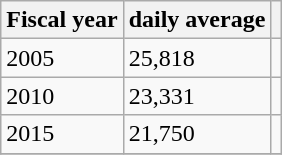<table class="wikitable">
<tr>
<th>Fiscal year</th>
<th>daily average</th>
<th></th>
</tr>
<tr>
<td>2005</td>
<td>25,818</td>
<td></td>
</tr>
<tr>
<td>2010</td>
<td>23,331</td>
<td></td>
</tr>
<tr>
<td>2015</td>
<td>21,750</td>
<td></td>
</tr>
<tr>
</tr>
</table>
